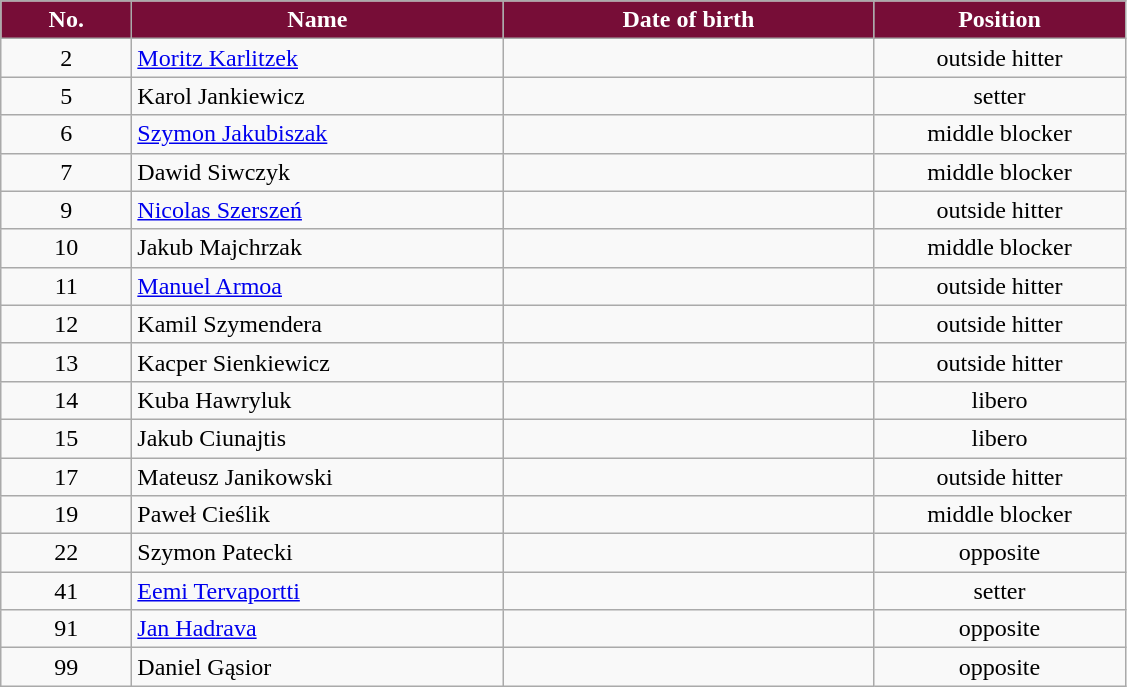<table class="wikitable sortable" style="font-size:100%; text-align:center;">
<tr>
<th style="width:5em; color:#FFFFFF; background-color:#770D37">No.</th>
<th style="width:15em; color:#FFFFFF; background-color:#770D37">Name</th>
<th style="width:15em; color:#FFFFFF; background-color:#770D37">Date of birth</th>
<th style="width:10em; color:#FFFFFF; background-color:#770D37">Position</th>
</tr>
<tr>
<td>2</td>
<td align=left> <a href='#'>Moritz Karlitzek</a></td>
<td align=right></td>
<td>outside hitter</td>
</tr>
<tr>
<td>5</td>
<td align=left> Karol Jankiewicz</td>
<td align=right></td>
<td>setter</td>
</tr>
<tr>
<td>6</td>
<td align=left> <a href='#'>Szymon Jakubiszak</a></td>
<td align=right></td>
<td>middle blocker</td>
</tr>
<tr>
<td>7</td>
<td align=left> Dawid Siwczyk</td>
<td align=right></td>
<td>middle blocker</td>
</tr>
<tr>
<td>9</td>
<td align=left> <a href='#'>Nicolas Szerszeń</a></td>
<td align=right></td>
<td>outside hitter</td>
</tr>
<tr>
<td>10</td>
<td align=left> Jakub Majchrzak</td>
<td align=right></td>
<td>middle blocker</td>
</tr>
<tr>
<td>11</td>
<td align=left> <a href='#'>Manuel Armoa</a></td>
<td align=right></td>
<td>outside hitter</td>
</tr>
<tr>
<td>12</td>
<td align=left> Kamil Szymendera</td>
<td align=right></td>
<td>outside hitter</td>
</tr>
<tr>
<td>13</td>
<td align=left> Kacper Sienkiewicz</td>
<td align=right></td>
<td>outside hitter</td>
</tr>
<tr>
<td>14</td>
<td align=left> Kuba Hawryluk</td>
<td align=right></td>
<td>libero</td>
</tr>
<tr>
<td>15</td>
<td align=left> Jakub Ciunajtis</td>
<td align=right></td>
<td>libero</td>
</tr>
<tr>
<td>17</td>
<td align=left> Mateusz Janikowski</td>
<td align=right></td>
<td>outside hitter</td>
</tr>
<tr>
<td>19</td>
<td align=left> Paweł Cieślik</td>
<td align=right></td>
<td>middle blocker</td>
</tr>
<tr>
<td>22</td>
<td align=left> Szymon Patecki</td>
<td align=right></td>
<td>opposite</td>
</tr>
<tr>
<td>41</td>
<td align=left> <a href='#'>Eemi Tervaportti</a></td>
<td align=right></td>
<td>setter</td>
</tr>
<tr>
<td>91</td>
<td align=left> <a href='#'>Jan Hadrava</a></td>
<td align=right></td>
<td>opposite</td>
</tr>
<tr>
<td>99</td>
<td align=left> Daniel Gąsior</td>
<td align=right></td>
<td>opposite</td>
</tr>
</table>
